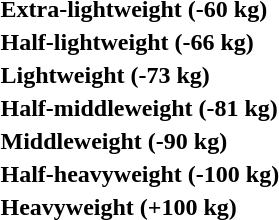<table>
<tr>
<th rowspan=2 style="text-align:left;">Extra-lightweight (-60 kg)</th>
<td rowspan=2></td>
<td rowspan=2></td>
<td></td>
</tr>
<tr>
<td></td>
</tr>
<tr>
<th rowspan=2 style="text-align:left;">Half-lightweight (-66 kg)</th>
<td rowspan=2></td>
<td rowspan=2></td>
<td></td>
</tr>
<tr>
<td></td>
</tr>
<tr>
<th rowspan=2 style="text-align:left;">Lightweight (-73 kg)</th>
<td rowspan=2></td>
<td rowspan=2></td>
<td></td>
</tr>
<tr>
<td></td>
</tr>
<tr>
<th rowspan=2 style="text-align:left;">Half-middleweight (-81 kg)</th>
<td rowspan=2></td>
<td rowspan=2></td>
<td></td>
</tr>
<tr>
<td></td>
</tr>
<tr>
<th rowspan=2 style="text-align:left;">Middleweight (-90 kg)</th>
<td rowspan=2></td>
<td rowspan=2></td>
<td></td>
</tr>
<tr>
<td></td>
</tr>
<tr>
<th rowspan=2 style="text-align:left;">Half-heavyweight  (-100 kg)</th>
<td rowspan=2></td>
<td rowspan=2></td>
<td></td>
</tr>
<tr>
<td></td>
</tr>
<tr>
<th rowspan=2 style="text-align:left;">Heavyweight (+100 kg)</th>
<td rowspan=2></td>
<td rowspan=2></td>
<td></td>
</tr>
<tr>
<td></td>
</tr>
</table>
